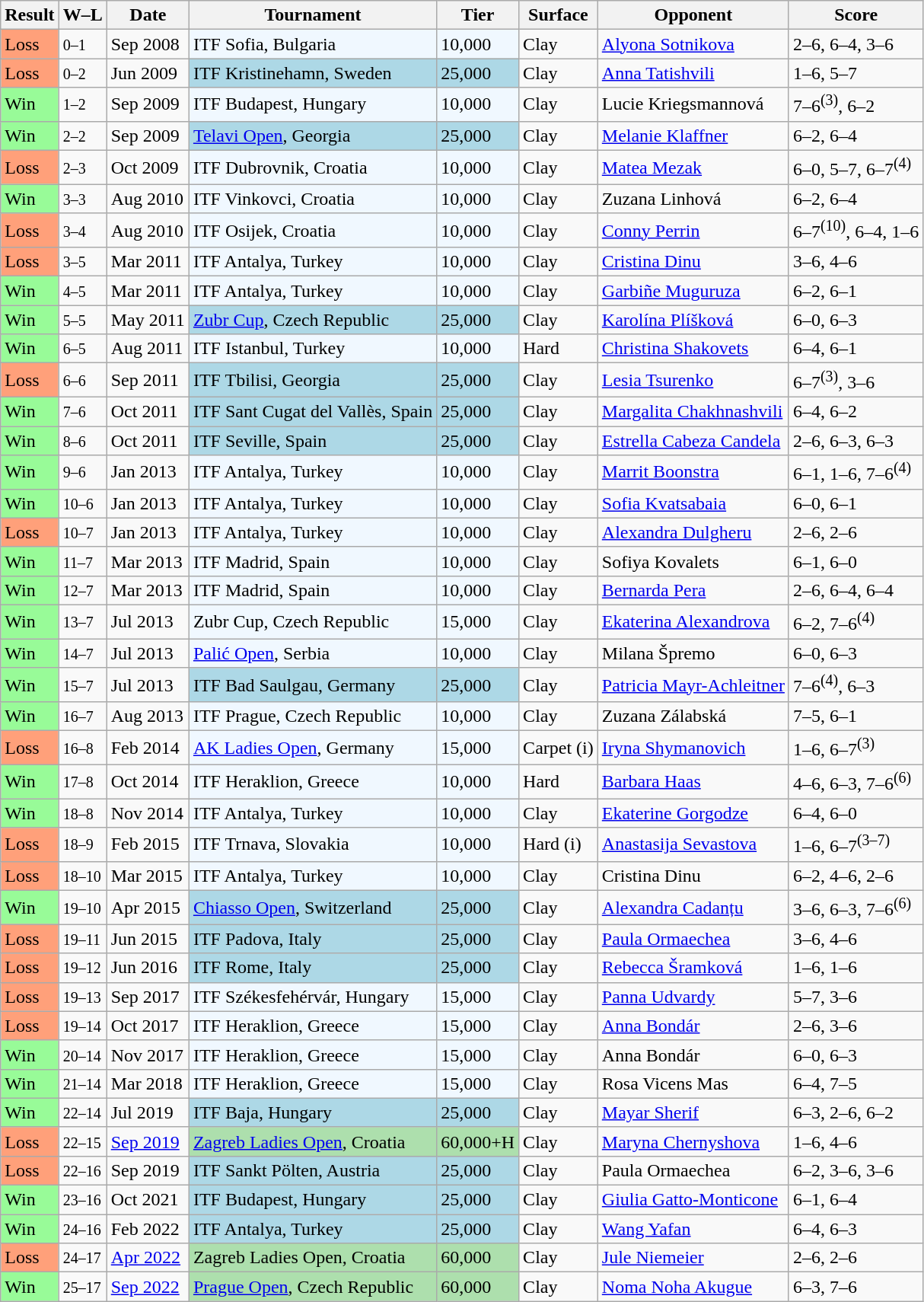<table class="sortable wikitable">
<tr>
<th>Result</th>
<th class="unsortable">W–L</th>
<th>Date</th>
<th>Tournament</th>
<th>Tier</th>
<th>Surface</th>
<th>Opponent</th>
<th class="unsortable">Score</th>
</tr>
<tr>
<td style="background:#ffa07a;">Loss</td>
<td><small>0–1</small></td>
<td>Sep 2008</td>
<td style="background:#f0f8ff;">ITF Sofia, Bulgaria</td>
<td style="background:#f0f8ff;">10,000</td>
<td>Clay</td>
<td> <a href='#'>Alyona Sotnikova</a></td>
<td>2–6, 6–4, 3–6</td>
</tr>
<tr>
<td style="background:#ffa07a;">Loss</td>
<td><small>0–2</small></td>
<td>Jun 2009</td>
<td style="background:lightblue;">ITF Kristinehamn, Sweden</td>
<td style="background:lightblue;">25,000</td>
<td>Clay</td>
<td> <a href='#'>Anna Tatishvili</a></td>
<td>1–6, 5–7</td>
</tr>
<tr>
<td style="background:#98fb98;">Win</td>
<td><small>1–2</small></td>
<td>Sep 2009</td>
<td style="background:#f0f8ff;">ITF Budapest, Hungary</td>
<td style="background:#f0f8ff;">10,000</td>
<td>Clay</td>
<td> Lucie Kriegsmannová</td>
<td>7–6<sup>(3)</sup>, 6–2</td>
</tr>
<tr>
<td style="background:#98fb98;">Win</td>
<td><small>2–2</small></td>
<td>Sep 2009</td>
<td style="background:lightblue;"><a href='#'>Telavi Open</a>, Georgia</td>
<td style="background:lightblue;">25,000</td>
<td>Clay</td>
<td> <a href='#'>Melanie Klaffner</a></td>
<td>6–2, 6–4</td>
</tr>
<tr>
<td style="background:#ffa07a;">Loss</td>
<td><small>2–3</small></td>
<td>Oct 2009</td>
<td style="background:#f0f8ff;">ITF Dubrovnik, Croatia</td>
<td style="background:#f0f8ff;">10,000</td>
<td>Clay</td>
<td> <a href='#'>Matea Mezak</a></td>
<td>6–0, 5–7, 6–7<sup>(4)</sup></td>
</tr>
<tr>
<td style="background:#98fb98;">Win</td>
<td><small>3–3</small></td>
<td>Aug 2010</td>
<td style="background:#f0f8ff;">ITF Vinkovci, Croatia</td>
<td style="background:#f0f8ff;">10,000</td>
<td>Clay</td>
<td> Zuzana Linhová</td>
<td>6–2, 6–4</td>
</tr>
<tr>
<td style="background:#ffa07a;">Loss</td>
<td><small>3–4</small></td>
<td>Aug 2010</td>
<td style="background:#f0f8ff;">ITF Osijek, Croatia</td>
<td style="background:#f0f8ff;">10,000</td>
<td>Clay</td>
<td> <a href='#'>Conny Perrin</a></td>
<td>6–7<sup>(10)</sup>, 6–4, 1–6</td>
</tr>
<tr>
<td style="background:#ffa07a;">Loss</td>
<td><small>3–5</small></td>
<td>Mar 2011</td>
<td style="background:#f0f8ff;">ITF Antalya, Turkey</td>
<td style="background:#f0f8ff;">10,000</td>
<td>Clay</td>
<td> <a href='#'>Cristina Dinu</a></td>
<td>3–6, 4–6</td>
</tr>
<tr>
<td style="background:#98fb98;">Win</td>
<td><small>4–5</small></td>
<td>Mar 2011</td>
<td style="background:#f0f8ff;">ITF Antalya, Turkey</td>
<td style="background:#f0f8ff;">10,000</td>
<td>Clay</td>
<td> <a href='#'>Garbiñe Muguruza</a></td>
<td>6–2, 6–1</td>
</tr>
<tr>
<td style="background:#98fb98;">Win</td>
<td><small>5–5</small></td>
<td>May 2011</td>
<td style="background:lightblue;"><a href='#'>Zubr Cup</a>, Czech Republic</td>
<td style="background:lightblue;">25,000</td>
<td>Clay</td>
<td> <a href='#'>Karolína Plíšková</a></td>
<td>6–0, 6–3</td>
</tr>
<tr>
<td style="background:#98fb98;">Win</td>
<td><small>6–5</small></td>
<td>Aug 2011</td>
<td style="background:#f0f8ff;">ITF Istanbul, Turkey</td>
<td style="background:#f0f8ff;">10,000</td>
<td>Hard</td>
<td> <a href='#'>Christina Shakovets</a></td>
<td>6–4, 6–1</td>
</tr>
<tr>
<td style="background:#ffa07a;">Loss</td>
<td><small>6–6</small></td>
<td>Sep 2011</td>
<td style="background:lightblue;">ITF Tbilisi, Georgia</td>
<td style="background:lightblue;">25,000</td>
<td>Clay</td>
<td> <a href='#'>Lesia Tsurenko</a></td>
<td>6–7<sup>(3)</sup>, 3–6</td>
</tr>
<tr>
<td style="background:#98fb98;">Win</td>
<td><small>7–6</small></td>
<td>Oct 2011</td>
<td style="background:lightblue;">ITF Sant Cugat del Vallès, Spain</td>
<td style="background:lightblue;">25,000</td>
<td>Clay</td>
<td> <a href='#'>Margalita Chakhnashvili</a></td>
<td>6–4, 6–2</td>
</tr>
<tr>
<td style="background:#98fb98;">Win</td>
<td><small>8–6</small></td>
<td>Oct 2011</td>
<td style="background:lightblue;">ITF Seville, Spain</td>
<td style="background:lightblue;">25,000</td>
<td>Clay</td>
<td> <a href='#'>Estrella Cabeza Candela</a></td>
<td>2–6, 6–3, 6–3</td>
</tr>
<tr>
<td style="background:#98fb98;">Win</td>
<td><small>9–6</small></td>
<td>Jan 2013</td>
<td style="background:#f0f8ff;">ITF Antalya, Turkey</td>
<td style="background:#f0f8ff;">10,000</td>
<td>Clay</td>
<td> <a href='#'>Marrit Boonstra</a></td>
<td>6–1, 1–6, 7–6<sup>(4)</sup></td>
</tr>
<tr>
<td style="background:#98fb98;">Win</td>
<td><small>10–6</small></td>
<td>Jan 2013</td>
<td style="background:#f0f8ff;">ITF Antalya, Turkey</td>
<td style="background:#f0f8ff;">10,000</td>
<td>Clay</td>
<td> <a href='#'>Sofia Kvatsabaia</a></td>
<td>6–0, 6–1</td>
</tr>
<tr>
<td style="background:#ffa07a;">Loss</td>
<td><small>10–7</small></td>
<td>Jan 2013</td>
<td style="background:#f0f8ff;">ITF Antalya, Turkey</td>
<td style="background:#f0f8ff;">10,000</td>
<td>Clay</td>
<td> <a href='#'>Alexandra Dulgheru</a></td>
<td>2–6, 2–6</td>
</tr>
<tr>
<td style="background:#98fb98;">Win</td>
<td><small>11–7</small></td>
<td>Mar 2013</td>
<td style="background:#f0f8ff;">ITF Madrid, Spain</td>
<td style="background:#f0f8ff;">10,000</td>
<td>Clay</td>
<td> Sofiya Kovalets</td>
<td>6–1, 6–0</td>
</tr>
<tr>
<td style="background:#98fb98;">Win</td>
<td><small>12–7</small></td>
<td>Mar 2013</td>
<td style="background:#f0f8ff;">ITF Madrid, Spain</td>
<td style="background:#f0f8ff;">10,000</td>
<td>Clay</td>
<td> <a href='#'>Bernarda Pera</a></td>
<td>2–6, 6–4, 6–4</td>
</tr>
<tr>
<td style="background:#98fb98;">Win</td>
<td><small>13–7</small></td>
<td>Jul 2013</td>
<td style="background:#f0f8ff;">Zubr Cup, Czech Republic</td>
<td style="background:#f0f8ff;">15,000</td>
<td>Clay</td>
<td> <a href='#'>Ekaterina Alexandrova</a></td>
<td>6–2, 7–6<sup>(4)</sup></td>
</tr>
<tr>
<td style="background:#98fb98;">Win</td>
<td><small>14–7</small></td>
<td>Jul 2013</td>
<td style="background:#f0f8ff;"><a href='#'>Palić Open</a>, Serbia</td>
<td style="background:#f0f8ff;">10,000</td>
<td>Clay</td>
<td> Milana Špremo</td>
<td>6–0, 6–3</td>
</tr>
<tr>
<td style="background:#98fb98;">Win</td>
<td><small>15–7</small></td>
<td>Jul 2013</td>
<td style="background:lightblue;">ITF Bad Saulgau, Germany</td>
<td style="background:lightblue;">25,000</td>
<td>Clay</td>
<td> <a href='#'>Patricia Mayr-Achleitner</a></td>
<td>7–6<sup>(4)</sup>, 6–3</td>
</tr>
<tr>
<td style="background:#98fb98;">Win</td>
<td><small>16–7</small></td>
<td>Aug 2013</td>
<td style="background:#f0f8ff;">ITF Prague, Czech Republic</td>
<td style="background:#f0f8ff;">10,000</td>
<td>Clay</td>
<td> Zuzana Zálabská</td>
<td>7–5, 6–1</td>
</tr>
<tr>
<td style="background:#ffa07a;">Loss</td>
<td><small>16–8</small></td>
<td>Feb 2014</td>
<td style="background:#f0f8ff;"><a href='#'>AK Ladies Open</a>, Germany</td>
<td style="background:#f0f8ff;">15,000</td>
<td>Carpet (i)</td>
<td> <a href='#'>Iryna Shymanovich</a></td>
<td>1–6, 6–7<sup>(3)</sup></td>
</tr>
<tr>
<td style="background:#98fb98;">Win</td>
<td><small>17–8</small></td>
<td>Oct 2014</td>
<td style="background:#f0f8ff;">ITF Heraklion, Greece</td>
<td style="background:#f0f8ff;">10,000</td>
<td>Hard</td>
<td> <a href='#'>Barbara Haas</a></td>
<td>4–6, 6–3, 7–6<sup>(6)</sup></td>
</tr>
<tr>
<td style="background:#98fb98;">Win</td>
<td><small>18–8</small></td>
<td>Nov 2014</td>
<td style="background:#f0f8ff;">ITF Antalya, Turkey</td>
<td style="background:#f0f8ff;">10,000</td>
<td>Clay</td>
<td> <a href='#'>Ekaterine Gorgodze</a></td>
<td>6–4, 6–0</td>
</tr>
<tr>
<td style="background:#ffa07a;">Loss</td>
<td><small>18–9</small></td>
<td>Feb 2015</td>
<td style="background:#f0f8ff;">ITF Trnava, Slovakia</td>
<td style="background:#f0f8ff;">10,000</td>
<td>Hard (i)</td>
<td> <a href='#'>Anastasija Sevastova</a></td>
<td>1–6, 6–7<sup>(3–7)</sup></td>
</tr>
<tr>
<td style="background:#ffa07a;">Loss</td>
<td><small>18–10</small></td>
<td>Mar 2015</td>
<td style="background:#f0f8ff;">ITF Antalya, Turkey</td>
<td style="background:#f0f8ff;">10,000</td>
<td>Clay</td>
<td> Cristina Dinu</td>
<td>6–2, 4–6, 2–6</td>
</tr>
<tr>
<td style="background:#98fb98;">Win</td>
<td><small>19–10</small></td>
<td>Apr 2015</td>
<td style="background:lightblue;"><a href='#'>Chiasso Open</a>, Switzerland</td>
<td style="background:lightblue;">25,000</td>
<td>Clay</td>
<td> <a href='#'>Alexandra Cadanțu</a></td>
<td>3–6, 6–3, 7–6<sup>(6)</sup></td>
</tr>
<tr>
<td style="background:#ffa07a;">Loss</td>
<td><small>19–11</small></td>
<td>Jun 2015</td>
<td style="background:lightblue;">ITF Padova, Italy</td>
<td style="background:lightblue;">25,000</td>
<td>Clay</td>
<td> <a href='#'>Paula Ormaechea</a></td>
<td>3–6, 4–6</td>
</tr>
<tr>
<td style="background:#ffa07a;">Loss</td>
<td><small>19–12</small></td>
<td>Jun 2016</td>
<td style="background:lightblue;">ITF Rome, Italy</td>
<td style="background:lightblue;">25,000</td>
<td>Clay</td>
<td> <a href='#'>Rebecca Šramková</a></td>
<td>1–6, 1–6</td>
</tr>
<tr>
<td style="background:#ffa07a;">Loss</td>
<td><small>19–13</small></td>
<td>Sep 2017</td>
<td style="background:#f0f8ff;">ITF Székesfehérvár, Hungary</td>
<td style="background:#f0f8ff;">15,000</td>
<td>Clay</td>
<td> <a href='#'>Panna Udvardy</a></td>
<td>5–7, 3–6</td>
</tr>
<tr>
<td style="background:#ffa07a;">Loss</td>
<td><small>19–14</small></td>
<td>Oct 2017</td>
<td style="background:#f0f8ff;">ITF Heraklion, Greece</td>
<td style="background:#f0f8ff;">15,000</td>
<td>Clay</td>
<td> <a href='#'>Anna Bondár</a></td>
<td>2–6, 3–6</td>
</tr>
<tr>
<td style="background:#98fb98;">Win</td>
<td><small>20–14</small></td>
<td>Nov 2017</td>
<td style="background:#f0f8ff;">ITF Heraklion, Greece</td>
<td style="background:#f0f8ff;">15,000</td>
<td>Clay</td>
<td> Anna Bondár</td>
<td>6–0, 6–3</td>
</tr>
<tr>
<td style="background:#98fb98;">Win</td>
<td><small>21–14</small></td>
<td>Mar 2018</td>
<td style="background:#f0f8ff;">ITF Heraklion, Greece</td>
<td style="background:#f0f8ff;">15,000</td>
<td>Clay</td>
<td> Rosa Vicens Mas</td>
<td>6–4, 7–5</td>
</tr>
<tr>
<td style="background:#98fb98;">Win</td>
<td><small>22–14</small></td>
<td>Jul 2019</td>
<td style="background:lightblue;">ITF Baja, Hungary</td>
<td style="background:lightblue;">25,000</td>
<td>Clay</td>
<td> <a href='#'>Mayar Sherif</a></td>
<td>6–3, 2–6, 6–2</td>
</tr>
<tr>
<td style="background:#ffa07a;">Loss</td>
<td><small>22–15</small></td>
<td><a href='#'>Sep 2019</a></td>
<td style=background:#addfad;><a href='#'>Zagreb Ladies Open</a>, Croatia</td>
<td style=background:#addfad;>60,000+H</td>
<td>Clay</td>
<td> <a href='#'>Maryna Chernyshova</a></td>
<td>1–6, 4–6</td>
</tr>
<tr>
<td style="background:#ffa07a;">Loss</td>
<td><small>22–16</small></td>
<td>Sep 2019</td>
<td style="background:lightblue;">ITF Sankt Pölten, Austria</td>
<td style="background:lightblue;">25,000</td>
<td>Clay</td>
<td> Paula Ormaechea</td>
<td>6–2, 3–6, 3–6</td>
</tr>
<tr>
<td style="background:#98fb98;">Win</td>
<td><small>23–16</small></td>
<td>Oct 2021</td>
<td style="background:lightblue;">ITF Budapest, Hungary</td>
<td style="background:lightblue;">25,000</td>
<td>Clay</td>
<td> <a href='#'>Giulia Gatto-Monticone</a></td>
<td>6–1, 6–4</td>
</tr>
<tr>
<td style="background:#98fb98;">Win</td>
<td><small>24–16</small></td>
<td>Feb 2022</td>
<td style="background:lightblue;">ITF Antalya, Turkey</td>
<td style="background:lightblue;">25,000</td>
<td>Clay</td>
<td> <a href='#'>Wang Yafan</a></td>
<td>6–4, 6–3</td>
</tr>
<tr>
<td style="background:#ffa07a;">Loss</td>
<td><small>24–17</small></td>
<td><a href='#'>Apr 2022</a></td>
<td style=background:#addfad;>Zagreb Ladies Open, Croatia</td>
<td style=background:#addfad;>60,000</td>
<td>Clay</td>
<td> <a href='#'>Jule Niemeier</a></td>
<td>2–6, 2–6</td>
</tr>
<tr>
<td style="background:#98fb98;">Win</td>
<td><small>25–17</small></td>
<td><a href='#'>Sep 2022</a></td>
<td style=background:#addfad;><a href='#'>Prague Open</a>, Czech Republic</td>
<td style=background:#addfad;>60,000</td>
<td>Clay</td>
<td> <a href='#'>Noma Noha Akugue</a></td>
<td>6–3, 7–6</td>
</tr>
</table>
